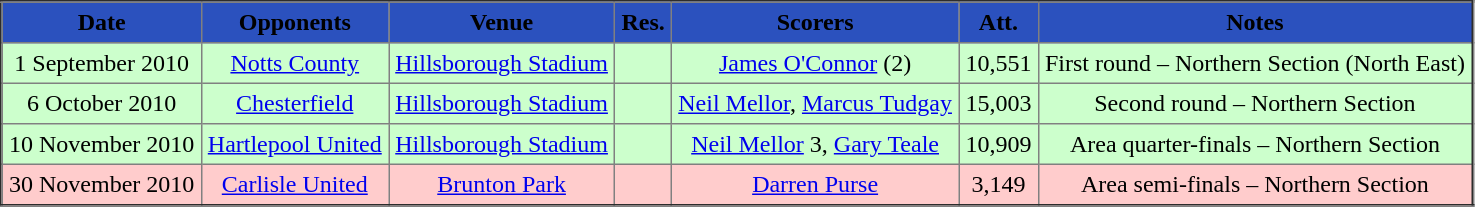<table border="2" cellpadding="4" style="border-collapse:collapse; text-align:center;">
<tr style="background:#2B51BE;">
<th><strong><span> Date</span></strong></th>
<th><strong><span> Opponents</span></strong></th>
<th><strong><span> Venue</span></strong></th>
<th><strong><span> Res.</span></strong></th>
<th><strong><span> Scorers</span></strong></th>
<th><strong><span> Att.</span></strong></th>
<th><strong><span> Notes</span></strong></th>
</tr>
<tr bgcolor="#ccffcc">
<td>1 September 2010</td>
<td><a href='#'>Notts County</a></td>
<td><a href='#'>Hillsborough Stadium</a></td>
<td></td>
<td><a href='#'>James O'Connor</a> (2)</td>
<td>10,551</td>
<td>First round – Northern Section (North East)</td>
</tr>
<tr bgcolor="#ccffcc">
<td>6 October 2010</td>
<td><a href='#'>Chesterfield</a></td>
<td><a href='#'>Hillsborough Stadium</a></td>
<td></td>
<td><a href='#'>Neil Mellor</a>, <a href='#'>Marcus Tudgay</a></td>
<td>15,003</td>
<td>Second round – Northern Section</td>
</tr>
<tr bgcolor="#ccffcc">
<td>10 November 2010</td>
<td><a href='#'>Hartlepool United</a></td>
<td><a href='#'>Hillsborough Stadium</a></td>
<td></td>
<td><a href='#'>Neil Mellor</a> 3, <a href='#'>Gary Teale</a></td>
<td>10,909</td>
<td>Area quarter-finals – Northern Section</td>
</tr>
<tr bgcolor="#ffcccc">
<td>30 November 2010</td>
<td><a href='#'>Carlisle United</a></td>
<td><a href='#'>Brunton Park</a></td>
<td></td>
<td><a href='#'>Darren Purse</a></td>
<td>3,149</td>
<td>Area semi-finals – Northern Section</td>
</tr>
</table>
